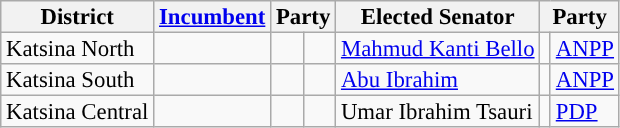<table class="sortable wikitable" style="font-size:95%;line-height:14px;">
<tr>
<th class="unsortable">District</th>
<th class="unsortable"><a href='#'>Incumbent</a></th>
<th colspan="2">Party</th>
<th class="unsortable">Elected Senator</th>
<th colspan="2">Party</th>
</tr>
<tr>
<td>Katsina North</td>
<td></td>
<td></td>
<td></td>
<td><a href='#'>Mahmud Kanti Bello</a></td>
<td style="background:"></td>
<td><a href='#'>ANPP</a></td>
</tr>
<tr>
<td>Katsina South</td>
<td></td>
<td></td>
<td></td>
<td><a href='#'>Abu Ibrahim</a></td>
<td style="background:"></td>
<td><a href='#'>ANPP</a></td>
</tr>
<tr>
<td>Katsina Central</td>
<td></td>
<td></td>
<td></td>
<td>Umar Ibrahim Tsauri</td>
<td style="background:"></td>
<td><a href='#'>PDP</a></td>
</tr>
</table>
